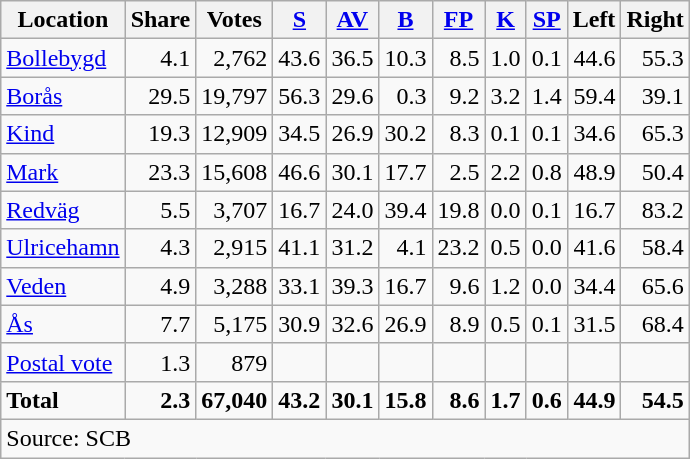<table class="wikitable sortable" style=text-align:right>
<tr>
<th>Location</th>
<th>Share</th>
<th>Votes</th>
<th><a href='#'>S</a></th>
<th><a href='#'>AV</a></th>
<th><a href='#'>B</a></th>
<th><a href='#'>FP</a></th>
<th><a href='#'>K</a></th>
<th><a href='#'>SP</a></th>
<th>Left</th>
<th>Right</th>
</tr>
<tr>
<td align=left><a href='#'>Bollebygd</a></td>
<td>4.1</td>
<td>2,762</td>
<td>43.6</td>
<td>36.5</td>
<td>10.3</td>
<td>8.5</td>
<td>1.0</td>
<td>0.1</td>
<td>44.6</td>
<td>55.3</td>
</tr>
<tr>
<td align=left><a href='#'>Borås</a></td>
<td>29.5</td>
<td>19,797</td>
<td>56.3</td>
<td>29.6</td>
<td>0.3</td>
<td>9.2</td>
<td>3.2</td>
<td>1.4</td>
<td>59.4</td>
<td>39.1</td>
</tr>
<tr>
<td align=left><a href='#'>Kind</a></td>
<td>19.3</td>
<td>12,909</td>
<td>34.5</td>
<td>26.9</td>
<td>30.2</td>
<td>8.3</td>
<td>0.1</td>
<td>0.1</td>
<td>34.6</td>
<td>65.3</td>
</tr>
<tr>
<td align=left><a href='#'>Mark</a></td>
<td>23.3</td>
<td>15,608</td>
<td>46.6</td>
<td>30.1</td>
<td>17.7</td>
<td>2.5</td>
<td>2.2</td>
<td>0.8</td>
<td>48.9</td>
<td>50.4</td>
</tr>
<tr>
<td align=left><a href='#'>Redväg</a></td>
<td>5.5</td>
<td>3,707</td>
<td>16.7</td>
<td>24.0</td>
<td>39.4</td>
<td>19.8</td>
<td>0.0</td>
<td>0.1</td>
<td>16.7</td>
<td>83.2</td>
</tr>
<tr>
<td align=left><a href='#'>Ulricehamn</a></td>
<td>4.3</td>
<td>2,915</td>
<td>41.1</td>
<td>31.2</td>
<td>4.1</td>
<td>23.2</td>
<td>0.5</td>
<td>0.0</td>
<td>41.6</td>
<td>58.4</td>
</tr>
<tr>
<td align=left><a href='#'>Veden</a></td>
<td>4.9</td>
<td>3,288</td>
<td>33.1</td>
<td>39.3</td>
<td>16.7</td>
<td>9.6</td>
<td>1.2</td>
<td>0.0</td>
<td>34.4</td>
<td>65.6</td>
</tr>
<tr>
<td align=left><a href='#'>Ås</a></td>
<td>7.7</td>
<td>5,175</td>
<td>30.9</td>
<td>32.6</td>
<td>26.9</td>
<td>8.9</td>
<td>0.5</td>
<td>0.1</td>
<td>31.5</td>
<td>68.4</td>
</tr>
<tr>
<td align=left><a href='#'>Postal vote</a></td>
<td>1.3</td>
<td>879</td>
<td></td>
<td></td>
<td></td>
<td></td>
<td></td>
<td></td>
<td></td>
<td></td>
</tr>
<tr>
<td align=left><strong>Total</strong></td>
<td><strong>2.3</strong></td>
<td><strong>67,040</strong></td>
<td><strong>43.2</strong></td>
<td><strong>30.1</strong></td>
<td><strong>15.8</strong></td>
<td><strong>8.6</strong></td>
<td><strong>1.7</strong></td>
<td><strong>0.6</strong></td>
<td><strong>44.9</strong></td>
<td><strong>54.5</strong></td>
</tr>
<tr>
<td align=left colspan=11>Source: SCB </td>
</tr>
</table>
